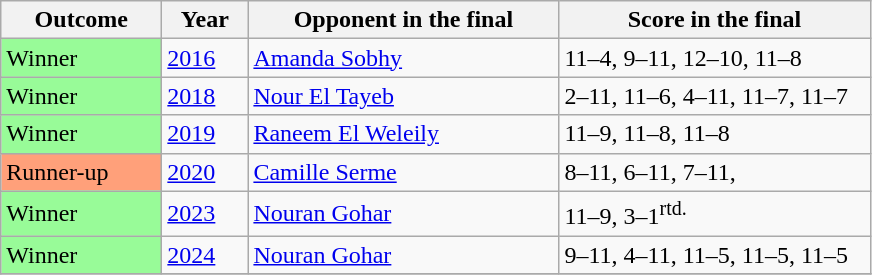<table class="sortable wikitable">
<tr>
<th style="width:100px;">Outcome</th>
<th style="width:50px;">Year</th>
<th style="width:200px;">Opponent in the final</th>
<th style="width:200px;">Score in the final</th>
</tr>
<tr>
<td style="background:#98fb98;">Winner</td>
<td><a href='#'>2016</a></td>
<td> <a href='#'>Amanda Sobhy</a></td>
<td>11–4, 9–11, 12–10, 11–8</td>
</tr>
<tr>
<td style="background:#98fb98;">Winner</td>
<td><a href='#'>2018</a></td>
<td> <a href='#'>Nour El Tayeb</a></td>
<td>2–11, 11–6, 4–11, 11–7, 11–7</td>
</tr>
<tr>
<td style="background:#98fb98;">Winner</td>
<td><a href='#'>2019</a></td>
<td> <a href='#'>Raneem El Weleily</a></td>
<td>11–9, 11–8, 11–8</td>
</tr>
<tr>
<td style="background:#ffa07a;">Runner-up</td>
<td><a href='#'>2020</a></td>
<td> <a href='#'>Camille Serme</a></td>
<td>8–11, 6–11, 7–11,</td>
</tr>
<tr>
<td style="background:#98fb98;">Winner</td>
<td><a href='#'>2023</a></td>
<td> <a href='#'>Nouran Gohar</a></td>
<td>11–9, 3–1<sup>rtd.</sup></td>
</tr>
<tr>
<td style="background:#98fb98;">Winner</td>
<td><a href='#'>2024</a></td>
<td> <a href='#'>Nouran Gohar</a></td>
<td>9–11, 4–11, 11–5, 11–5, 11–5</td>
</tr>
<tr>
</tr>
</table>
